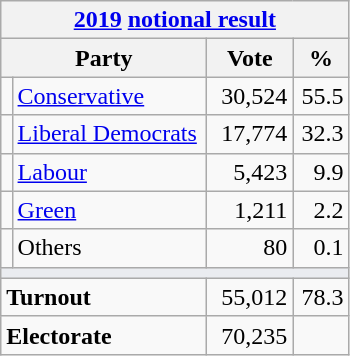<table class="wikitable">
<tr>
<th colspan="4"><a href='#'>2019</a> <a href='#'>notional result</a></th>
</tr>
<tr>
<th bgcolor="#DDDDFF" width="130px" colspan="2">Party</th>
<th bgcolor="#DDDDFF" width="50px">Vote</th>
<th bgcolor="#DDDDFF" width="30px">%</th>
</tr>
<tr>
<td></td>
<td><a href='#'>Conservative</a></td>
<td align=right>30,524</td>
<td align=right>55.5</td>
</tr>
<tr>
<td></td>
<td><a href='#'>Liberal Democrats</a></td>
<td align=right>17,774</td>
<td align=right>32.3</td>
</tr>
<tr>
<td></td>
<td><a href='#'>Labour</a></td>
<td align=right>5,423</td>
<td align=right>9.9</td>
</tr>
<tr>
<td></td>
<td><a href='#'>Green</a></td>
<td align=right>1,211</td>
<td align=right>2.2</td>
</tr>
<tr>
<td></td>
<td>Others</td>
<td align=right>80</td>
<td align=right>0.1</td>
</tr>
<tr>
<td colspan="4" bgcolor="#EAECF0"></td>
</tr>
<tr>
<td colspan="2"><strong>Turnout</strong></td>
<td align=right>55,012</td>
<td align=right>78.3</td>
</tr>
<tr>
<td colspan="2"><strong>Electorate</strong></td>
<td align=right>70,235</td>
</tr>
</table>
